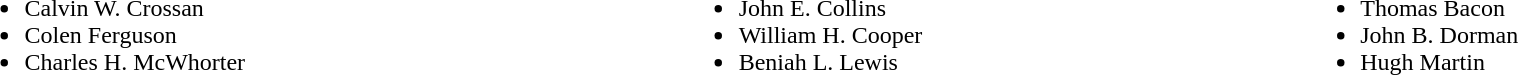<table width=100%>
<tr valign=top>
<td><br><ul><li>Calvin W. Crossan</li><li>Colen Ferguson</li><li>Charles H. McWhorter</li></ul></td>
<td><br><ul><li>John E. Collins</li><li>William H. Cooper</li><li>Beniah L. Lewis</li></ul></td>
<td><br><ul><li>Thomas Bacon</li><li>John B. Dorman</li><li>Hugh Martin</li></ul></td>
</tr>
</table>
